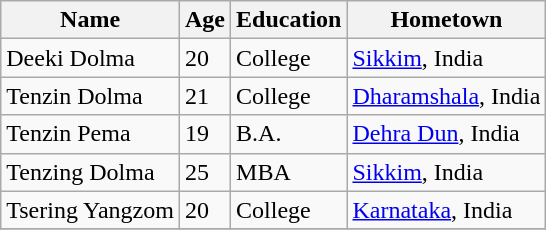<table class="wikitable" border="1">
<tr>
<th>Name</th>
<th>Age</th>
<th>Education</th>
<th>Hometown</th>
</tr>
<tr>
<td>Deeki Dolma</td>
<td>20</td>
<td>College</td>
<td><a href='#'>Sikkim</a>, India</td>
</tr>
<tr>
<td>Tenzin Dolma</td>
<td>21</td>
<td>College</td>
<td><a href='#'>Dharamshala</a>, India</td>
</tr>
<tr>
<td>Tenzin Pema</td>
<td>19</td>
<td>B.A.</td>
<td><a href='#'>Dehra Dun</a>, India</td>
</tr>
<tr>
<td>Tenzing Dolma</td>
<td>25</td>
<td>MBA</td>
<td><a href='#'>Sikkim</a>, India</td>
</tr>
<tr>
<td>Tsering Yangzom</td>
<td>20</td>
<td>College</td>
<td><a href='#'>Karnataka</a>, India</td>
</tr>
<tr>
</tr>
</table>
